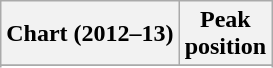<table class="wikitable sortable plainrowheaders" style="text-align:center">
<tr>
<th scope="col">Chart (2012–13)</th>
<th scope="col">Peak<br>position</th>
</tr>
<tr>
</tr>
<tr>
</tr>
<tr>
</tr>
<tr>
</tr>
<tr>
</tr>
</table>
